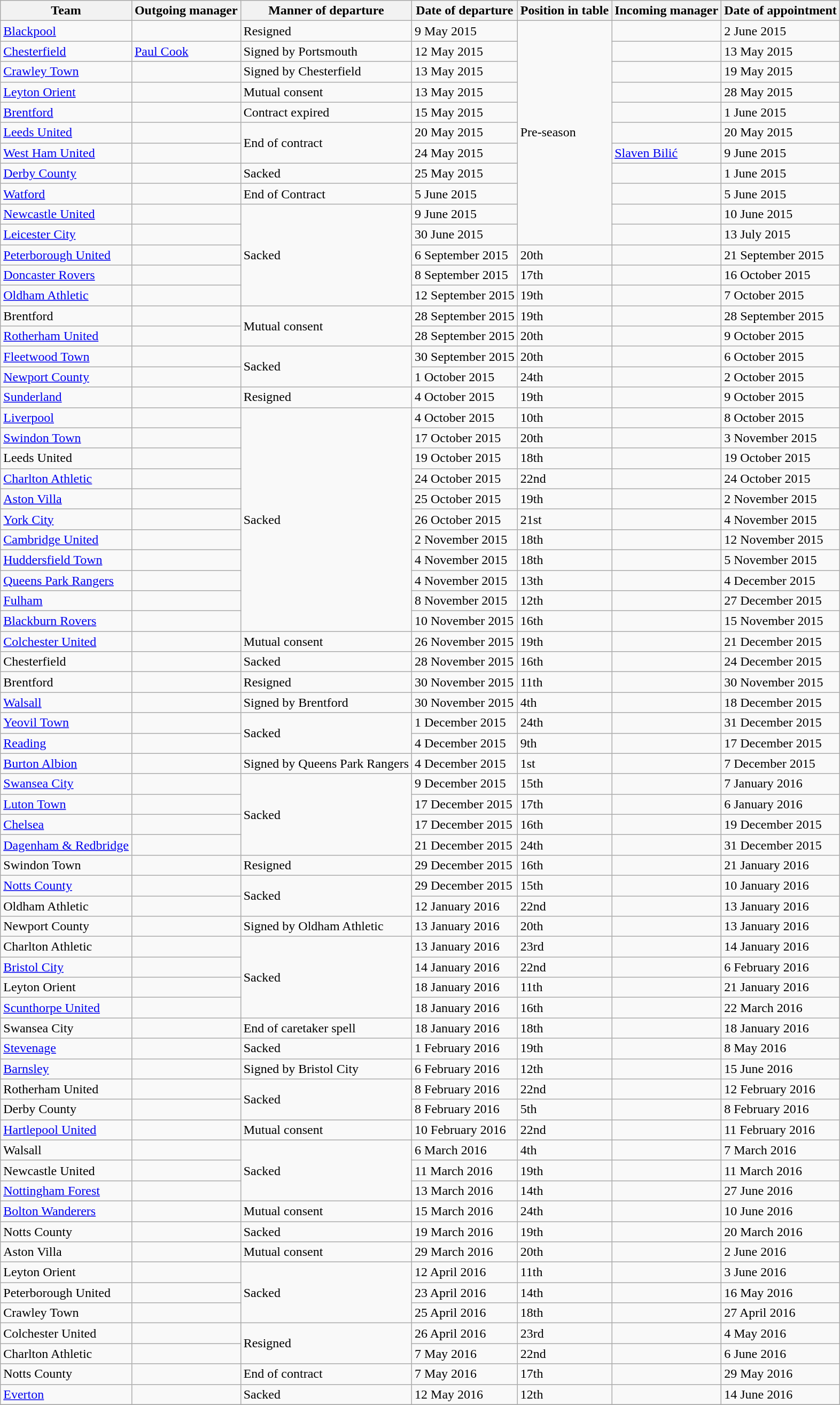<table class="wikitable sortable">
<tr>
<th>Team</th>
<th>Outgoing manager</th>
<th>Manner of departure</th>
<th>Date of departure</th>
<th>Position in table</th>
<th>Incoming manager</th>
<th>Date of appointment</th>
</tr>
<tr>
<td><a href='#'>Blackpool</a></td>
<td> </td>
<td>Resigned</td>
<td>9 May 2015</td>
<td rowspan=11>Pre-season</td>
<td> </td>
<td>2 June 2015</td>
</tr>
<tr>
<td><a href='#'>Chesterfield</a></td>
<td> <a href='#'>Paul Cook</a></td>
<td>Signed by Portsmouth</td>
<td>12 May 2015</td>
<td> </td>
<td>13 May 2015</td>
</tr>
<tr>
<td><a href='#'>Crawley Town</a></td>
<td> </td>
<td>Signed by Chesterfield</td>
<td>13 May 2015</td>
<td> </td>
<td>19 May 2015</td>
</tr>
<tr>
<td><a href='#'>Leyton Orient</a></td>
<td> </td>
<td>Mutual consent</td>
<td>13 May 2015</td>
<td> </td>
<td>28 May 2015</td>
</tr>
<tr>
<td><a href='#'>Brentford</a></td>
<td> </td>
<td>Contract expired</td>
<td>15 May 2015</td>
<td> </td>
<td>1 June 2015</td>
</tr>
<tr>
<td><a href='#'>Leeds United</a></td>
<td> </td>
<td rowspan=2>End of contract</td>
<td>20 May 2015</td>
<td> </td>
<td>20 May 2015</td>
</tr>
<tr>
<td><a href='#'>West Ham United</a></td>
<td> </td>
<td>24 May 2015</td>
<td> <a href='#'>Slaven Bilić</a></td>
<td>9 June 2015</td>
</tr>
<tr>
<td><a href='#'>Derby County</a></td>
<td> </td>
<td>Sacked</td>
<td>25 May 2015</td>
<td> </td>
<td>1 June 2015</td>
</tr>
<tr>
<td><a href='#'>Watford</a></td>
<td> </td>
<td>End of Contract</td>
<td>5 June 2015</td>
<td> </td>
<td>5 June 2015</td>
</tr>
<tr>
<td><a href='#'>Newcastle United</a></td>
<td> </td>
<td rowspan=5>Sacked</td>
<td>9 June 2015</td>
<td> </td>
<td>10 June 2015</td>
</tr>
<tr>
<td><a href='#'>Leicester City</a></td>
<td> </td>
<td>30 June 2015</td>
<td> </td>
<td>13 July 2015</td>
</tr>
<tr>
<td><a href='#'>Peterborough United</a></td>
<td> </td>
<td>6 September 2015</td>
<td>20th</td>
<td> </td>
<td>21 September 2015</td>
</tr>
<tr>
<td><a href='#'>Doncaster Rovers</a></td>
<td> </td>
<td>8 September 2015</td>
<td>17th</td>
<td> </td>
<td>16 October 2015</td>
</tr>
<tr>
<td><a href='#'>Oldham Athletic</a></td>
<td> </td>
<td>12 September 2015</td>
<td>19th</td>
<td> </td>
<td>7 October 2015</td>
</tr>
<tr>
<td>Brentford</td>
<td> </td>
<td rowspan="2">Mutual consent</td>
<td>28 September 2015</td>
<td>19th</td>
<td> </td>
<td>28 September 2015</td>
</tr>
<tr>
<td><a href='#'>Rotherham United</a></td>
<td> </td>
<td>28 September 2015</td>
<td>20th</td>
<td> </td>
<td>9 October 2015</td>
</tr>
<tr>
<td><a href='#'>Fleetwood Town</a></td>
<td> </td>
<td rowspan="2">Sacked</td>
<td>30 September 2015</td>
<td>20th</td>
<td> </td>
<td>6 October 2015</td>
</tr>
<tr>
<td><a href='#'>Newport County</a></td>
<td> </td>
<td>1 October 2015</td>
<td>24th</td>
<td> </td>
<td>2 October 2015</td>
</tr>
<tr>
<td><a href='#'>Sunderland</a></td>
<td> </td>
<td>Resigned</td>
<td>4 October 2015</td>
<td>19th</td>
<td> </td>
<td>9 October 2015</td>
</tr>
<tr>
<td><a href='#'>Liverpool</a></td>
<td> </td>
<td rowspan="11">Sacked</td>
<td>4 October 2015</td>
<td>10th</td>
<td> </td>
<td>8 October 2015</td>
</tr>
<tr>
<td><a href='#'>Swindon Town</a></td>
<td> </td>
<td>17 October 2015</td>
<td>20th</td>
<td> </td>
<td>3 November 2015</td>
</tr>
<tr>
<td>Leeds United</td>
<td> </td>
<td>19 October 2015</td>
<td>18th</td>
<td> </td>
<td>19 October 2015</td>
</tr>
<tr>
<td><a href='#'>Charlton Athletic</a></td>
<td> </td>
<td>24 October 2015</td>
<td>22nd</td>
<td> </td>
<td>24 October 2015</td>
</tr>
<tr>
<td><a href='#'>Aston Villa</a></td>
<td> </td>
<td>25 October 2015</td>
<td>19th</td>
<td> </td>
<td>2 November 2015</td>
</tr>
<tr>
<td><a href='#'>York City</a></td>
<td> </td>
<td>26 October 2015</td>
<td>21st</td>
<td> </td>
<td>4 November 2015</td>
</tr>
<tr>
<td><a href='#'>Cambridge United</a></td>
<td> </td>
<td>2 November 2015</td>
<td>18th</td>
<td> </td>
<td>12 November 2015</td>
</tr>
<tr>
<td><a href='#'>Huddersfield Town</a></td>
<td> </td>
<td>4 November 2015</td>
<td>18th</td>
<td> </td>
<td>5 November 2015</td>
</tr>
<tr>
<td><a href='#'>Queens Park Rangers</a></td>
<td> </td>
<td>4 November 2015</td>
<td>13th</td>
<td> </td>
<td>4 December 2015</td>
</tr>
<tr>
<td><a href='#'>Fulham</a></td>
<td> </td>
<td>8 November 2015</td>
<td>12th</td>
<td> </td>
<td>27 December 2015</td>
</tr>
<tr>
<td><a href='#'>Blackburn Rovers</a></td>
<td> </td>
<td>10 November 2015</td>
<td>16th</td>
<td> </td>
<td>15 November 2015</td>
</tr>
<tr>
<td><a href='#'>Colchester United</a></td>
<td> </td>
<td>Mutual consent</td>
<td>26 November 2015</td>
<td>19th</td>
<td> </td>
<td>21 December 2015</td>
</tr>
<tr>
<td>Chesterfield</td>
<td> </td>
<td>Sacked</td>
<td>28 November 2015</td>
<td>16th</td>
<td> </td>
<td>24 December 2015</td>
</tr>
<tr>
<td>Brentford</td>
<td> </td>
<td>Resigned</td>
<td>30 November 2015</td>
<td>11th</td>
<td> </td>
<td>30 November 2015</td>
</tr>
<tr>
<td><a href='#'>Walsall</a></td>
<td> </td>
<td>Signed by Brentford</td>
<td>30 November 2015</td>
<td>4th</td>
<td> </td>
<td>18 December 2015</td>
</tr>
<tr>
<td><a href='#'>Yeovil Town</a></td>
<td> </td>
<td rowspan="2">Sacked</td>
<td>1 December 2015</td>
<td>24th</td>
<td> </td>
<td>31 December 2015</td>
</tr>
<tr>
<td><a href='#'>Reading</a></td>
<td> </td>
<td>4 December 2015</td>
<td>9th</td>
<td> </td>
<td>17 December 2015</td>
</tr>
<tr>
<td><a href='#'>Burton Albion</a></td>
<td> </td>
<td>Signed by Queens Park Rangers</td>
<td>4 December 2015</td>
<td>1st</td>
<td> </td>
<td>7 December 2015</td>
</tr>
<tr>
<td><a href='#'>Swansea City</a></td>
<td> </td>
<td rowspan="4">Sacked</td>
<td>9 December 2015</td>
<td>15th</td>
<td> </td>
<td>7 January 2016</td>
</tr>
<tr>
<td><a href='#'>Luton Town</a></td>
<td> </td>
<td>17 December 2015</td>
<td>17th</td>
<td> </td>
<td>6 January 2016</td>
</tr>
<tr>
<td><a href='#'>Chelsea</a></td>
<td> </td>
<td>17 December 2015</td>
<td>16th</td>
<td> </td>
<td>19 December 2015</td>
</tr>
<tr>
<td><a href='#'>Dagenham & Redbridge</a></td>
<td> </td>
<td>21 December 2015</td>
<td>24th</td>
<td> </td>
<td>31 December 2015</td>
</tr>
<tr>
<td>Swindon Town</td>
<td> </td>
<td>Resigned</td>
<td>29 December 2015</td>
<td>16th</td>
<td> </td>
<td>21 January 2016</td>
</tr>
<tr>
<td><a href='#'>Notts County</a></td>
<td> </td>
<td rowspan="2">Sacked</td>
<td>29 December 2015</td>
<td>15th</td>
<td> </td>
<td>10 January 2016</td>
</tr>
<tr>
<td>Oldham Athletic</td>
<td> </td>
<td>12 January 2016</td>
<td>22nd</td>
<td> </td>
<td>13 January 2016</td>
</tr>
<tr>
<td>Newport County</td>
<td> </td>
<td>Signed by Oldham Athletic</td>
<td>13 January 2016</td>
<td>20th</td>
<td> </td>
<td>13 January 2016</td>
</tr>
<tr>
<td>Charlton Athletic</td>
<td> </td>
<td rowspan="4">Sacked</td>
<td>13 January 2016</td>
<td>23rd</td>
<td> </td>
<td>14 January 2016</td>
</tr>
<tr>
<td><a href='#'>Bristol City</a></td>
<td> </td>
<td>14 January 2016</td>
<td>22nd</td>
<td> </td>
<td>6 February 2016</td>
</tr>
<tr>
<td>Leyton Orient</td>
<td> </td>
<td>18 January 2016</td>
<td>11th</td>
<td> </td>
<td>21 January 2016</td>
</tr>
<tr>
<td><a href='#'>Scunthorpe United</a></td>
<td> </td>
<td>18 January 2016</td>
<td>16th</td>
<td> </td>
<td>22 March 2016</td>
</tr>
<tr>
<td>Swansea City</td>
<td> </td>
<td>End of caretaker spell</td>
<td>18 January 2016</td>
<td>18th</td>
<td> </td>
<td>18 January 2016</td>
</tr>
<tr>
<td><a href='#'>Stevenage</a></td>
<td> </td>
<td>Sacked</td>
<td>1 February 2016</td>
<td>19th</td>
<td> </td>
<td>8 May 2016</td>
</tr>
<tr>
<td><a href='#'>Barnsley</a></td>
<td> </td>
<td>Signed by Bristol City</td>
<td>6 February 2016</td>
<td>12th</td>
<td> </td>
<td>15 June 2016</td>
</tr>
<tr>
<td>Rotherham United</td>
<td> </td>
<td rowspan="2">Sacked</td>
<td>8 February 2016</td>
<td>22nd</td>
<td> </td>
<td>12 February 2016</td>
</tr>
<tr>
<td>Derby County</td>
<td> </td>
<td>8 February 2016</td>
<td>5th</td>
<td> </td>
<td>8 February 2016</td>
</tr>
<tr>
<td><a href='#'>Hartlepool United</a></td>
<td> </td>
<td>Mutual consent</td>
<td>10 February 2016</td>
<td>22nd</td>
<td> </td>
<td>11 February 2016</td>
</tr>
<tr>
<td>Walsall</td>
<td> </td>
<td rowspan="3">Sacked</td>
<td>6 March 2016</td>
<td>4th</td>
<td> </td>
<td>7 March 2016</td>
</tr>
<tr>
<td>Newcastle United</td>
<td> </td>
<td>11 March 2016</td>
<td>19th</td>
<td> </td>
<td>11 March 2016</td>
</tr>
<tr>
<td><a href='#'>Nottingham Forest</a></td>
<td> </td>
<td>13 March 2016</td>
<td>14th</td>
<td> </td>
<td>27 June 2016</td>
</tr>
<tr>
<td><a href='#'>Bolton Wanderers</a></td>
<td> </td>
<td>Mutual consent</td>
<td>15 March 2016</td>
<td>24th</td>
<td> </td>
<td>10 June 2016</td>
</tr>
<tr>
<td>Notts County</td>
<td> </td>
<td>Sacked</td>
<td>19 March 2016</td>
<td>19th</td>
<td> </td>
<td>20 March 2016</td>
</tr>
<tr>
<td>Aston Villa</td>
<td> </td>
<td>Mutual consent</td>
<td>29 March 2016</td>
<td>20th</td>
<td> </td>
<td>2 June 2016</td>
</tr>
<tr>
<td>Leyton Orient</td>
<td> </td>
<td rowspan="3">Sacked</td>
<td>12 April 2016</td>
<td>11th</td>
<td> </td>
<td>3 June 2016</td>
</tr>
<tr>
<td>Peterborough United</td>
<td> </td>
<td>23 April 2016</td>
<td>14th</td>
<td> </td>
<td>16 May 2016</td>
</tr>
<tr>
<td>Crawley Town</td>
<td> </td>
<td>25 April 2016</td>
<td>18th</td>
<td> </td>
<td>27 April 2016</td>
</tr>
<tr>
<td>Colchester United</td>
<td> </td>
<td rowspan=2>Resigned</td>
<td>26 April 2016</td>
<td>23rd</td>
<td> </td>
<td>4 May 2016</td>
</tr>
<tr>
<td>Charlton Athletic</td>
<td> </td>
<td>7 May 2016</td>
<td>22nd</td>
<td> </td>
<td>6 June 2016</td>
</tr>
<tr>
<td>Notts County</td>
<td> </td>
<td>End of contract</td>
<td>7 May 2016</td>
<td>17th</td>
<td> </td>
<td>29 May 2016</td>
</tr>
<tr>
<td><a href='#'>Everton</a></td>
<td> </td>
<td>Sacked</td>
<td>12 May 2016</td>
<td>12th</td>
<td> </td>
<td>14 June 2016</td>
</tr>
<tr>
</tr>
</table>
